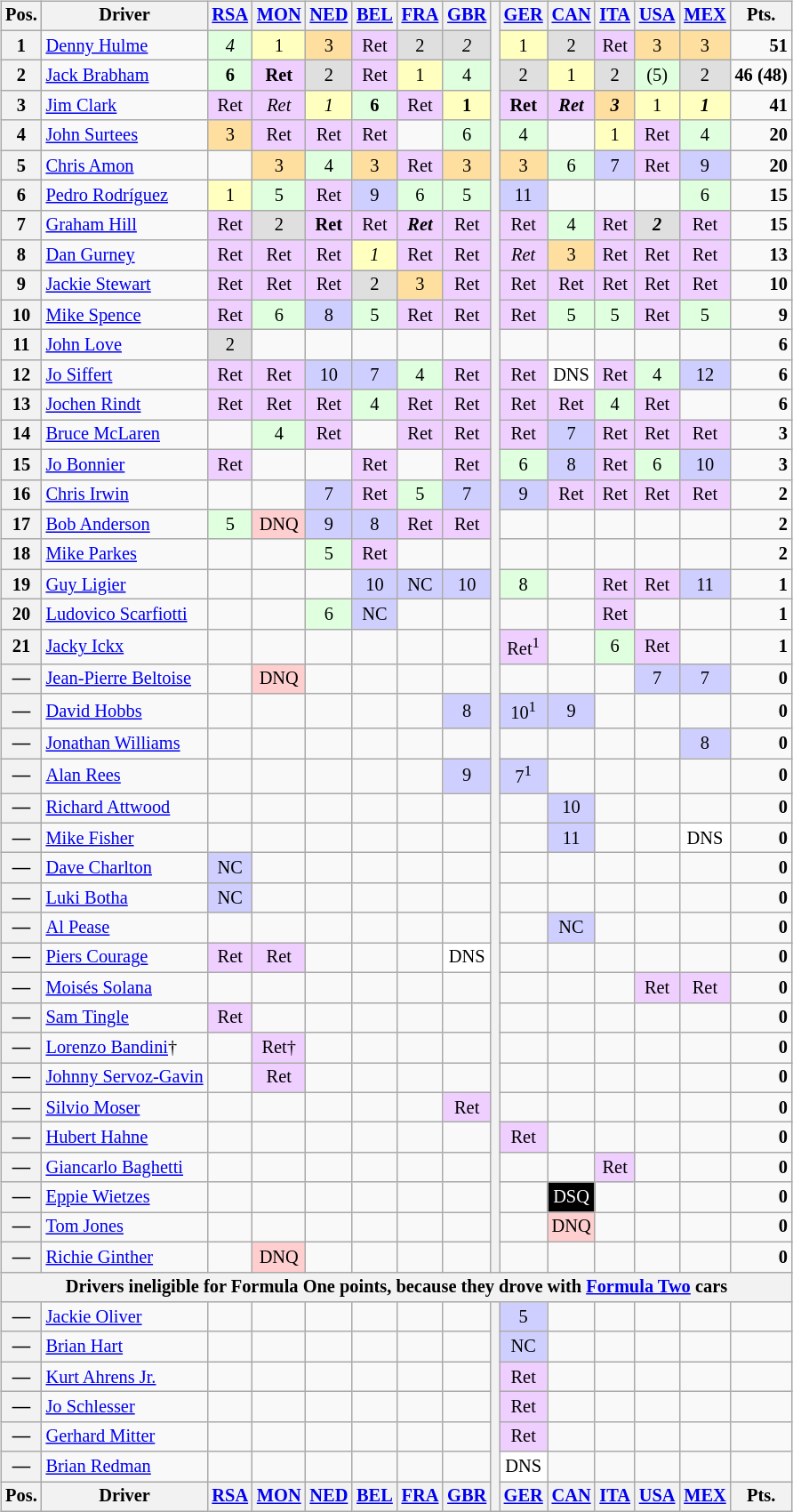<table>
<tr valign="top">
<td><br><table class="wikitable" style="font-size: 85%; text-align:center;">
<tr valign="top">
<th valign="middle">Pos.</th>
<th valign="middle">Driver</th>
<th><a href='#'>RSA</a><br></th>
<th><a href='#'>MON</a><br></th>
<th><a href='#'>NED</a><br></th>
<th><a href='#'>BEL</a><br></th>
<th><a href='#'>FRA</a><br></th>
<th><a href='#'>GBR</a><br></th>
<th rowspan="42"></th>
<th><a href='#'>GER</a><br></th>
<th><a href='#'>CAN</a><br></th>
<th><a href='#'>ITA</a><br></th>
<th><a href='#'>USA</a><br></th>
<th><a href='#'>MEX</a><br></th>
<th valign="middle">Pts.</th>
</tr>
<tr>
<th>1</th>
<td align="left"> <a href='#'>Denny Hulme</a></td>
<td style="background:#dfffdf;"><em>4</em></td>
<td style="background:#ffffbf;">1</td>
<td style="background:#ffdf9f;">3</td>
<td style="background:#efcfff;">Ret</td>
<td style="background:#dfdfdf;">2</td>
<td style="background:#dfdfdf;"><em>2</em></td>
<td style="background:#ffffbf;">1</td>
<td style="background:#dfdfdf;">2</td>
<td style="background:#efcfff;">Ret</td>
<td style="background:#ffdf9f;">3</td>
<td style="background:#ffdf9f;">3</td>
<td align="right"><strong>51</strong></td>
</tr>
<tr>
<th>2</th>
<td align="left"> <a href='#'>Jack Brabham</a></td>
<td style="background:#dfffdf;"><strong>6</strong></td>
<td style="background:#efcfff;"><strong>Ret</strong></td>
<td style="background:#dfdfdf;">2</td>
<td style="background:#efcfff;">Ret</td>
<td style="background:#ffffbf;">1</td>
<td style="background:#dfffdf;">4</td>
<td style="background:#dfdfdf;">2</td>
<td style="background:#ffffbf;">1</td>
<td style="background:#dfdfdf;">2</td>
<td style="background:#dfffdf;">(5)</td>
<td style="background:#dfdfdf;">2</td>
<td align="right"><strong>46 (48)</strong></td>
</tr>
<tr>
<th>3</th>
<td align="left"> <a href='#'>Jim Clark</a></td>
<td style="background:#efcfff;">Ret</td>
<td style="background:#efcfff;"><em>Ret</em></td>
<td style="background:#ffffbf;"><em>1</em></td>
<td style="background:#dfffdf;"><strong>6</strong></td>
<td style="background:#efcfff;">Ret</td>
<td style="background:#ffffbf;"><strong>1</strong></td>
<td style="background:#efcfff;"><strong>Ret</strong></td>
<td style="background:#efcfff;"><strong><em>Ret</em></strong></td>
<td style="background:#ffdf9f;"><strong><em>3</em></strong></td>
<td style="background:#ffffbf;">1</td>
<td style="background:#ffffbf;"><strong><em>1</em></strong></td>
<td align="right"><strong>41</strong></td>
</tr>
<tr>
<th>4</th>
<td align="left"> <a href='#'>John Surtees</a></td>
<td style="background:#ffdf9f;">3</td>
<td style="background:#efcfff;">Ret</td>
<td style="background:#efcfff;">Ret</td>
<td style="background:#efcfff;">Ret</td>
<td></td>
<td style="background:#dfffdf;">6</td>
<td style="background:#dfffdf;">4</td>
<td></td>
<td style="background:#ffffbf;">1</td>
<td style="background:#efcfff;">Ret</td>
<td style="background:#dfffdf;">4</td>
<td align="right"><strong>20</strong></td>
</tr>
<tr>
<th>5</th>
<td align="left"> <a href='#'>Chris Amon</a></td>
<td></td>
<td style="background:#ffdf9f;">3</td>
<td style="background:#dfffdf;">4</td>
<td style="background:#ffdf9f;">3</td>
<td style="background:#efcfff;">Ret</td>
<td style="background:#ffdf9f;">3</td>
<td style="background:#ffdf9f;">3</td>
<td style="background:#dfffdf;">6</td>
<td style="background:#cfcfff;">7</td>
<td style="background:#efcfff;">Ret</td>
<td style="background:#cfcfff;">9</td>
<td align="right"><strong>20</strong></td>
</tr>
<tr>
<th>6</th>
<td align="left"> <a href='#'>Pedro Rodríguez</a></td>
<td style="background:#ffffbf;">1</td>
<td style="background:#dfffdf;">5</td>
<td style="background:#efcfff;">Ret</td>
<td style="background:#cfcfff;">9</td>
<td style="background:#dfffdf;">6</td>
<td style="background:#dfffdf;">5</td>
<td style="background:#cfcfff;">11</td>
<td></td>
<td></td>
<td></td>
<td style="background:#dfffdf;">6</td>
<td align="right"><strong>15</strong></td>
</tr>
<tr>
<th>7</th>
<td align="left"> <a href='#'>Graham Hill</a></td>
<td style="background:#efcfff;">Ret</td>
<td style="background:#dfdfdf;">2</td>
<td style="background:#efcfff;"><strong>Ret</strong></td>
<td style="background:#efcfff;">Ret</td>
<td style="background:#efcfff;"><strong><em>Ret</em></strong></td>
<td style="background:#efcfff;">Ret</td>
<td style="background:#efcfff;">Ret</td>
<td style="background:#dfffdf;">4</td>
<td style="background:#efcfff;">Ret</td>
<td style="background:#dfdfdf;"><strong><em>2</em></strong></td>
<td style="background:#efcfff;">Ret</td>
<td align="right"><strong>15</strong></td>
</tr>
<tr>
<th>8</th>
<td align="left"> <a href='#'>Dan Gurney</a></td>
<td style="background:#efcfff;">Ret</td>
<td style="background:#efcfff;">Ret</td>
<td style="background:#efcfff;">Ret</td>
<td style="background:#ffffbf;"><em>1</em></td>
<td style="background:#efcfff;">Ret</td>
<td style="background:#efcfff;">Ret</td>
<td style="background:#efcfff;"><em>Ret</em></td>
<td style="background:#ffdf9f;">3</td>
<td style="background:#efcfff;">Ret</td>
<td style="background:#efcfff;">Ret</td>
<td style="background:#efcfff;">Ret</td>
<td align="right"><strong>13</strong></td>
</tr>
<tr>
<th>9</th>
<td align="left"> <a href='#'>Jackie Stewart</a></td>
<td style="background:#efcfff;">Ret</td>
<td style="background:#efcfff;">Ret</td>
<td style="background:#efcfff;">Ret</td>
<td style="background:#dfdfdf;">2</td>
<td style="background:#ffdf9f;">3</td>
<td style="background:#efcfff;">Ret</td>
<td style="background:#efcfff;">Ret</td>
<td style="background:#efcfff;">Ret</td>
<td style="background:#efcfff;">Ret</td>
<td style="background:#efcfff;">Ret</td>
<td style="background:#efcfff;">Ret</td>
<td align="right"><strong>10</strong></td>
</tr>
<tr>
<th>10</th>
<td align="left"> <a href='#'>Mike Spence</a></td>
<td style="background:#efcfff;">Ret</td>
<td style="background:#dfffdf;">6</td>
<td style="background:#cfcfff;">8</td>
<td style="background:#dfffdf;">5</td>
<td style="background:#efcfff;">Ret</td>
<td style="background:#efcfff;">Ret</td>
<td style="background:#efcfff;">Ret</td>
<td style="background:#dfffdf;">5</td>
<td style="background:#dfffdf;">5</td>
<td style="background:#efcfff;">Ret</td>
<td style="background:#dfffdf;">5</td>
<td align="right"><strong>9</strong></td>
</tr>
<tr>
<th>11</th>
<td align="left"> <a href='#'>John Love</a></td>
<td style="background:#dfdfdf;">2</td>
<td></td>
<td></td>
<td></td>
<td></td>
<td></td>
<td></td>
<td></td>
<td></td>
<td></td>
<td></td>
<td align="right"><strong>6</strong></td>
</tr>
<tr>
<th>12</th>
<td align="left"> <a href='#'>Jo Siffert</a></td>
<td style="background:#efcfff;">Ret</td>
<td style="background:#efcfff;">Ret</td>
<td style="background:#cfcfff;">10</td>
<td style="background:#cfcfff;">7</td>
<td style="background:#dfffdf;">4</td>
<td style="background:#efcfff;">Ret</td>
<td style="background:#efcfff;">Ret</td>
<td style="background:#ffffff;">DNS</td>
<td style="background:#efcfff;">Ret</td>
<td style="background:#dfffdf;">4</td>
<td style="background:#cfcfff;">12</td>
<td align="right"><strong>6</strong></td>
</tr>
<tr>
<th>13</th>
<td align="left"> <a href='#'>Jochen Rindt</a></td>
<td style="background:#efcfff;">Ret</td>
<td style="background:#efcfff;">Ret</td>
<td style="background:#efcfff;">Ret</td>
<td style="background:#dfffdf;">4</td>
<td style="background:#efcfff;">Ret</td>
<td style="background:#efcfff;">Ret</td>
<td style="background:#efcfff;">Ret</td>
<td style="background:#efcfff;">Ret</td>
<td style="background:#dfffdf;">4</td>
<td style="background:#efcfff;">Ret</td>
<td></td>
<td align="right"><strong>6</strong></td>
</tr>
<tr>
<th>14</th>
<td align="left"> <a href='#'>Bruce McLaren</a></td>
<td></td>
<td style="background:#dfffdf;">4</td>
<td style="background:#efcfff;">Ret</td>
<td></td>
<td style="background:#efcfff;">Ret</td>
<td style="background:#efcfff;">Ret</td>
<td style="background:#efcfff;">Ret</td>
<td style="background:#cfcfff;">7</td>
<td style="background:#efcfff;">Ret</td>
<td style="background:#efcfff;">Ret</td>
<td style="background:#efcfff;">Ret</td>
<td align="right"><strong>3</strong></td>
</tr>
<tr>
<th>15</th>
<td align="left"> <a href='#'>Jo Bonnier</a></td>
<td style="background:#efcfff;">Ret</td>
<td></td>
<td></td>
<td style="background:#efcfff;">Ret</td>
<td></td>
<td style="background:#efcfff;">Ret</td>
<td style="background:#dfffdf;">6</td>
<td style="background:#cfcfff;">8</td>
<td style="background:#efcfff;">Ret</td>
<td style="background:#dfffdf;">6</td>
<td style="background:#cfcfff;">10</td>
<td align="right"><strong>3</strong></td>
</tr>
<tr>
<th>16</th>
<td align="left"> <a href='#'>Chris Irwin</a></td>
<td></td>
<td></td>
<td style="background:#cfcfff;">7</td>
<td style="background:#efcfff;">Ret</td>
<td style="background:#dfffdf;">5</td>
<td style="background:#cfcfff;">7</td>
<td style="background:#cfcfff;">9</td>
<td style="background:#efcfff;">Ret</td>
<td style="background:#efcfff;">Ret</td>
<td style="background:#efcfff;">Ret</td>
<td style="background:#efcfff;">Ret</td>
<td align="right"><strong>2</strong></td>
</tr>
<tr>
<th>17</th>
<td align="left"> <a href='#'>Bob Anderson</a></td>
<td style="background:#dfffdf;">5</td>
<td style="background:#ffcfcf;">DNQ</td>
<td style="background:#cfcfff;">9</td>
<td style="background:#cfcfff;">8</td>
<td style="background:#efcfff;">Ret</td>
<td style="background:#efcfff;">Ret</td>
<td></td>
<td></td>
<td></td>
<td></td>
<td></td>
<td align="right"><strong>2</strong></td>
</tr>
<tr>
<th>18</th>
<td align="left"> <a href='#'>Mike Parkes</a></td>
<td></td>
<td></td>
<td style="background:#dfffdf;">5</td>
<td style="background:#efcfff;">Ret</td>
<td></td>
<td></td>
<td></td>
<td></td>
<td></td>
<td></td>
<td></td>
<td align="right"><strong>2</strong></td>
</tr>
<tr>
<th>19</th>
<td align="left"> <a href='#'>Guy Ligier</a></td>
<td></td>
<td></td>
<td></td>
<td style="background:#cfcfff;">10</td>
<td style="background:#cfcfff;">NC</td>
<td style="background:#cfcfff;">10</td>
<td style="background:#dfffdf;">8</td>
<td></td>
<td style="background:#efcfff;">Ret</td>
<td style="background:#efcfff;">Ret</td>
<td style="background:#cfcfff;">11</td>
<td align="right"><strong>1</strong></td>
</tr>
<tr>
<th>20</th>
<td align="left"> <a href='#'>Ludovico Scarfiotti</a></td>
<td></td>
<td></td>
<td style="background:#dfffdf;">6</td>
<td style="background:#cfcfff;">NC</td>
<td></td>
<td></td>
<td></td>
<td></td>
<td style="background:#efcfff;">Ret</td>
<td></td>
<td></td>
<td align="right"><strong>1</strong></td>
</tr>
<tr>
<th>21</th>
<td align="left"> <a href='#'>Jacky Ickx</a></td>
<td></td>
<td></td>
<td></td>
<td></td>
<td></td>
<td></td>
<td style="background:#efcfff;">Ret<sup>1</sup></td>
<td></td>
<td style="background:#dfffdf;">6</td>
<td style="background:#efcfff;">Ret</td>
<td></td>
<td align="right"><strong>1</strong></td>
</tr>
<tr>
<th>—</th>
<td align="left" nowrap> <a href='#'>Jean-Pierre Beltoise</a></td>
<td></td>
<td style="background:#ffcfcf;">DNQ</td>
<td></td>
<td></td>
<td></td>
<td></td>
<td></td>
<td></td>
<td></td>
<td style="background:#cfcfff;">7</td>
<td style="background:#cfcfff;">7</td>
<td align="right"><strong>0</strong></td>
</tr>
<tr>
<th>—</th>
<td align="left"> <a href='#'>David Hobbs</a></td>
<td></td>
<td></td>
<td></td>
<td></td>
<td></td>
<td style="background:#cfcfff;">8</td>
<td style="background:#cfcfff;">10<sup>1</sup></td>
<td style="background:#cfcfff;">9</td>
<td></td>
<td></td>
<td></td>
<td align="right"><strong>0</strong></td>
</tr>
<tr>
<th>—</th>
<td align="left"> <a href='#'>Jonathan Williams</a></td>
<td></td>
<td></td>
<td></td>
<td></td>
<td></td>
<td></td>
<td></td>
<td></td>
<td></td>
<td></td>
<td style="background:#cfcfff;">8</td>
<td align="right"><strong>0</strong></td>
</tr>
<tr>
<th>—</th>
<td align="left"> <a href='#'>Alan Rees</a></td>
<td></td>
<td></td>
<td></td>
<td></td>
<td></td>
<td style="background:#cfcfff;">9</td>
<td style="background:#cfcfff;">7<sup>1</sup></td>
<td></td>
<td></td>
<td></td>
<td></td>
<td align="right"><strong>0</strong></td>
</tr>
<tr>
<th>—</th>
<td align="left"> <a href='#'>Richard Attwood</a></td>
<td></td>
<td></td>
<td></td>
<td></td>
<td></td>
<td></td>
<td></td>
<td style="background:#cfcfff;">10</td>
<td></td>
<td></td>
<td></td>
<td align="right"><strong>0</strong></td>
</tr>
<tr>
<th>—</th>
<td align="left"> <a href='#'>Mike Fisher</a></td>
<td></td>
<td></td>
<td></td>
<td></td>
<td></td>
<td></td>
<td></td>
<td style="background:#cfcfff;">11</td>
<td></td>
<td></td>
<td style="background:#ffffff;">DNS</td>
<td align="right"><strong>0</strong></td>
</tr>
<tr>
<th>—</th>
<td align="left"> <a href='#'>Dave Charlton</a></td>
<td style="background:#cfcfff;">NC</td>
<td></td>
<td></td>
<td></td>
<td></td>
<td></td>
<td></td>
<td></td>
<td></td>
<td></td>
<td></td>
<td align="right"><strong>0</strong></td>
</tr>
<tr>
<th>—</th>
<td align="left"> <a href='#'>Luki Botha</a></td>
<td style="background:#cfcfff;">NC</td>
<td></td>
<td></td>
<td></td>
<td></td>
<td></td>
<td></td>
<td></td>
<td></td>
<td></td>
<td></td>
<td align="right"><strong>0</strong></td>
</tr>
<tr>
<th>—</th>
<td align="left"> <a href='#'>Al Pease</a></td>
<td></td>
<td></td>
<td></td>
<td></td>
<td></td>
<td></td>
<td></td>
<td style="background:#cfcfff;">NC</td>
<td></td>
<td></td>
<td></td>
<td align="right"><strong>0</strong></td>
</tr>
<tr>
<th>—</th>
<td align="left"> <a href='#'>Piers Courage</a></td>
<td style="background:#efcfff;">Ret</td>
<td style="background:#efcfff;">Ret</td>
<td></td>
<td></td>
<td></td>
<td style="background:#ffffff;">DNS</td>
<td></td>
<td></td>
<td></td>
<td></td>
<td></td>
<td align="right"><strong>0</strong></td>
</tr>
<tr>
<th>—</th>
<td align="left"> <a href='#'>Moisés Solana</a></td>
<td></td>
<td></td>
<td></td>
<td></td>
<td></td>
<td></td>
<td></td>
<td></td>
<td></td>
<td style="background:#efcfff;">Ret</td>
<td style="background:#efcfff;">Ret</td>
<td align="right"><strong>0</strong></td>
</tr>
<tr>
<th>—</th>
<td align="left"> <a href='#'>Sam Tingle</a></td>
<td style="background:#efcfff;">Ret</td>
<td></td>
<td></td>
<td></td>
<td></td>
<td></td>
<td></td>
<td></td>
<td></td>
<td></td>
<td></td>
<td align="right"><strong>0</strong></td>
</tr>
<tr>
<th>—</th>
<td align="left"> <a href='#'>Lorenzo Bandini</a>†</td>
<td></td>
<td style="background:#efcfff;">Ret†</td>
<td></td>
<td></td>
<td></td>
<td></td>
<td></td>
<td></td>
<td></td>
<td></td>
<td></td>
<td align="right"><strong>0</strong></td>
</tr>
<tr>
<th>—</th>
<td align="left"> <a href='#'>Johnny Servoz-Gavin</a></td>
<td></td>
<td style="background:#efcfff;">Ret</td>
<td></td>
<td></td>
<td></td>
<td></td>
<td></td>
<td></td>
<td></td>
<td></td>
<td></td>
<td align="right"><strong>0</strong></td>
</tr>
<tr>
<th>—</th>
<td align="left"> <a href='#'>Silvio Moser</a></td>
<td></td>
<td></td>
<td></td>
<td></td>
<td></td>
<td style="background:#efcfff;">Ret</td>
<td></td>
<td></td>
<td></td>
<td></td>
<td></td>
<td align="right"><strong>0</strong></td>
</tr>
<tr>
<th>—</th>
<td align="left"> <a href='#'>Hubert Hahne</a></td>
<td></td>
<td></td>
<td></td>
<td></td>
<td></td>
<td></td>
<td style="background:#efcfff;">Ret</td>
<td></td>
<td></td>
<td></td>
<td></td>
<td align="right"><strong>0</strong></td>
</tr>
<tr>
<th>—</th>
<td align="left"> <a href='#'>Giancarlo Baghetti</a></td>
<td></td>
<td></td>
<td></td>
<td></td>
<td></td>
<td></td>
<td></td>
<td></td>
<td style="background:#efcfff;">Ret</td>
<td></td>
<td></td>
<td align="right"><strong>0</strong></td>
</tr>
<tr>
<th>—</th>
<td align="left"> <a href='#'>Eppie Wietzes</a></td>
<td></td>
<td></td>
<td></td>
<td></td>
<td></td>
<td></td>
<td></td>
<td style="background:#000000; color:#ffffff;">DSQ</td>
<td></td>
<td></td>
<td></td>
<td align="right"><strong>0</strong></td>
</tr>
<tr>
<th>—</th>
<td align="left"> <a href='#'>Tom Jones</a></td>
<td></td>
<td></td>
<td></td>
<td></td>
<td></td>
<td></td>
<td></td>
<td style="background:#ffcfcf;">DNQ</td>
<td></td>
<td></td>
<td></td>
<td align="right"><strong>0</strong></td>
</tr>
<tr>
<th>—</th>
<td align="left"> <a href='#'>Richie Ginther</a></td>
<td></td>
<td style="background:#ffcfcf;">DNQ</td>
<td></td>
<td></td>
<td></td>
<td></td>
<td></td>
<td></td>
<td></td>
<td></td>
<td></td>
<td align="right"><strong>0</strong></td>
</tr>
<tr>
<th colspan="15">Drivers ineligible for Formula One points, because they drove with <a href='#'>Formula Two</a> cars</th>
</tr>
<tr>
<th>—</th>
<td align="left"> <a href='#'>Jackie Oliver</a></td>
<td></td>
<td></td>
<td></td>
<td></td>
<td></td>
<td></td>
<th rowspan="7"></th>
<td style="background:#cfcfff;">5</td>
<td></td>
<td></td>
<td></td>
<td></td>
<td></td>
</tr>
<tr>
<th>—</th>
<td align="left"> <a href='#'>Brian Hart</a></td>
<td></td>
<td></td>
<td></td>
<td></td>
<td></td>
<td></td>
<td style="background:#cfcfff;">NC</td>
<td></td>
<td></td>
<td></td>
<td></td>
<td></td>
</tr>
<tr>
<th>—</th>
<td align="left"> <a href='#'>Kurt Ahrens Jr.</a></td>
<td></td>
<td></td>
<td></td>
<td></td>
<td></td>
<td></td>
<td style="background:#efcfff;">Ret</td>
<td></td>
<td></td>
<td></td>
<td></td>
<td></td>
</tr>
<tr>
<th>—</th>
<td align="left"> <a href='#'>Jo Schlesser</a></td>
<td></td>
<td></td>
<td></td>
<td></td>
<td></td>
<td></td>
<td style="background:#efcfff;">Ret</td>
<td></td>
<td></td>
<td></td>
<td></td>
<td></td>
</tr>
<tr>
<th>—</th>
<td align="left"> <a href='#'>Gerhard Mitter</a></td>
<td></td>
<td></td>
<td></td>
<td></td>
<td></td>
<td></td>
<td style="background:#efcfff;">Ret</td>
<td></td>
<td></td>
<td></td>
<td></td>
<td></td>
</tr>
<tr>
<th>—</th>
<td align="left"> <a href='#'>Brian Redman</a></td>
<td></td>
<td></td>
<td></td>
<td></td>
<td></td>
<td></td>
<td style="background:#ffffff;">DNS</td>
<td></td>
<td></td>
<td></td>
<td></td>
<td></td>
</tr>
<tr valign="top">
<th valign="middle">Pos.</th>
<th valign="middle">Driver</th>
<th><a href='#'>RSA</a><br></th>
<th><a href='#'>MON</a><br></th>
<th><a href='#'>NED</a><br></th>
<th><a href='#'>BEL</a><br></th>
<th><a href='#'>FRA</a><br></th>
<th><a href='#'>GBR</a><br></th>
<th><a href='#'>GER</a><br></th>
<th><a href='#'>CAN</a><br></th>
<th><a href='#'>ITA</a><br></th>
<th><a href='#'>USA</a><br></th>
<th><a href='#'>MEX</a><br></th>
<th valign="middle">Pts.</th>
</tr>
</table>
</td>
<td valign="top"><br>
<br></td>
</tr>
</table>
